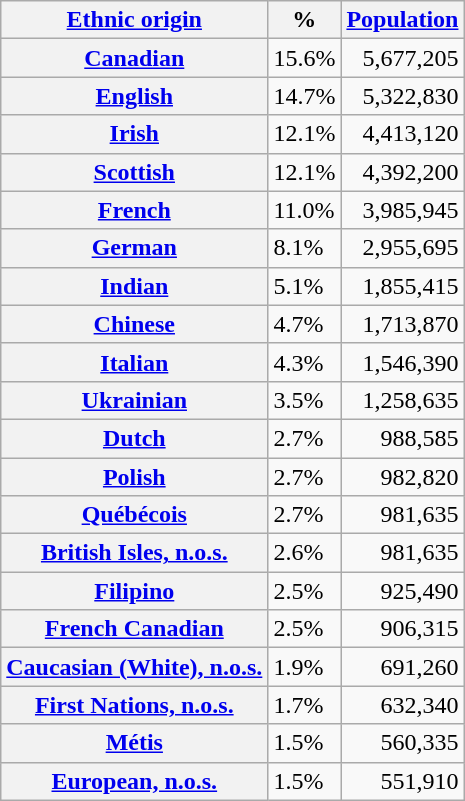<table class="wikitable sortable sticky-header" style=text-align:left;">
<tr>
<th scope="col"><a href='#'>Ethnic origin</a></th>
<th>%</th>
<th scope="col"><a href='#'>Population</a></th>
</tr>
<tr>
<th scope="row"><a href='#'>Canadian</a></th>
<td>15.6%</td>
<td style="text-align:right;">5,677,205</td>
</tr>
<tr>
<th scope="row"><a href='#'>English</a></th>
<td>14.7%</td>
<td style="text-align:right;">5,322,830</td>
</tr>
<tr>
<th scope="row"><a href='#'>Irish</a></th>
<td>12.1%</td>
<td style="text-align:right;">4,413,120</td>
</tr>
<tr>
<th scope="row"><a href='#'>Scottish</a></th>
<td>12.1%</td>
<td style="text-align:right;">4,392,200</td>
</tr>
<tr>
<th scope="row"><a href='#'>French</a></th>
<td>11.0%</td>
<td style="text-align:right;">3,985,945</td>
</tr>
<tr>
<th scope="row"><a href='#'>German</a></th>
<td>8.1%</td>
<td style="text-align:right;">2,955,695</td>
</tr>
<tr>
<th scope="row"><a href='#'>Indian</a></th>
<td>5.1%</td>
<td style="text-align:right;">1,855,415</td>
</tr>
<tr>
<th scope="row"><a href='#'>Chinese</a></th>
<td>4.7%</td>
<td style="text-align:right;">1,713,870</td>
</tr>
<tr>
<th scope="row"><a href='#'>Italian</a></th>
<td>4.3%</td>
<td style="text-align:right;">1,546,390</td>
</tr>
<tr>
<th scope="row"><a href='#'>Ukrainian</a></th>
<td>3.5%</td>
<td style="text-align:right;">1,258,635</td>
</tr>
<tr>
<th scope="row"><a href='#'>Dutch</a></th>
<td>2.7%</td>
<td style="text-align:right;">988,585</td>
</tr>
<tr>
<th scope="row"><a href='#'>Polish</a></th>
<td>2.7%</td>
<td style="text-align:right;">982,820</td>
</tr>
<tr>
<th scope="row"><a href='#'>Québécois</a></th>
<td>2.7%</td>
<td style="text-align:right;">981,635</td>
</tr>
<tr>
<th scope="row"><a href='#'>British Isles, n.o.s.</a></th>
<td>2.6%</td>
<td style="text-align:right;">981,635</td>
</tr>
<tr>
<th scope="row"><a href='#'>Filipino</a></th>
<td>2.5%</td>
<td style="text-align:right;">925,490</td>
</tr>
<tr>
<th scope="row"><a href='#'>French Canadian</a></th>
<td>2.5%</td>
<td style="text-align:right;">906,315</td>
</tr>
<tr>
<th scope="row"><a href='#'>Caucasian (White), n.o.s.</a></th>
<td>1.9%</td>
<td style="text-align:right;">691,260</td>
</tr>
<tr>
<th scope="row"><a href='#'>First Nations, n.o.s.</a></th>
<td>1.7%</td>
<td style="text-align:right;">632,340</td>
</tr>
<tr>
<th scope="row"><a href='#'>Métis</a></th>
<td>1.5%</td>
<td style="text-align:right;">560,335</td>
</tr>
<tr>
<th scope="row"><a href='#'>European, n.o.s.</a></th>
<td>1.5%</td>
<td style="text-align:right;">551,910</td>
</tr>
</table>
